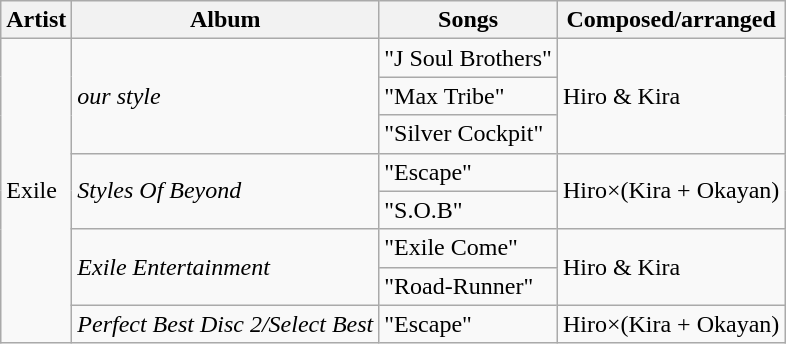<table class="wikitable">
<tr>
<th>Artist</th>
<th>Album</th>
<th>Songs</th>
<th>Composed/arranged</th>
</tr>
<tr>
<td rowspan="8">Exile</td>
<td rowspan="3"><em>our style</em></td>
<td>"J Soul Brothers"</td>
<td rowspan="3">Hiro & Kira</td>
</tr>
<tr>
<td>"Max Tribe"</td>
</tr>
<tr>
<td>"Silver Cockpit"</td>
</tr>
<tr>
<td rowspan="2"><em>Styles Of Beyond</em></td>
<td>"Escape"</td>
<td rowspan="2">Hiro×(Kira + Okayan)</td>
</tr>
<tr>
<td>"S.O.B"</td>
</tr>
<tr>
<td rowspan="2"><em>Exile Entertainment</em></td>
<td>"Exile Come"</td>
<td rowspan="2">Hiro & Kira</td>
</tr>
<tr>
<td>"Road-Runner"</td>
</tr>
<tr>
<td><em>Perfect Best Disc 2/Select Best</em></td>
<td>"Escape"</td>
<td>Hiro×(Kira + Okayan)</td>
</tr>
</table>
